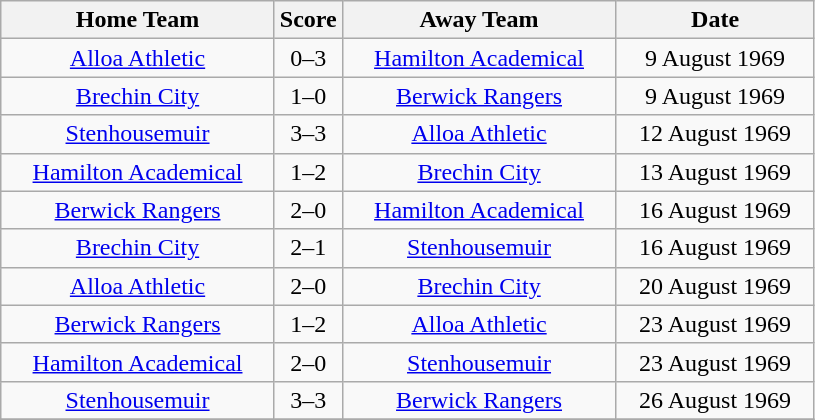<table class="wikitable" style="text-align:center;">
<tr>
<th width=175>Home Team</th>
<th width=20>Score</th>
<th width=175>Away Team</th>
<th width= 125>Date</th>
</tr>
<tr>
<td><a href='#'>Alloa Athletic</a></td>
<td>0–3</td>
<td><a href='#'>Hamilton Academical</a></td>
<td>9 August 1969</td>
</tr>
<tr>
<td><a href='#'>Brechin City</a></td>
<td>1–0</td>
<td><a href='#'>Berwick Rangers</a></td>
<td>9 August 1969</td>
</tr>
<tr>
<td><a href='#'>Stenhousemuir</a></td>
<td>3–3</td>
<td><a href='#'>Alloa Athletic</a></td>
<td>12 August 1969</td>
</tr>
<tr>
<td><a href='#'>Hamilton Academical</a></td>
<td>1–2</td>
<td><a href='#'>Brechin City</a></td>
<td>13 August 1969</td>
</tr>
<tr>
<td><a href='#'>Berwick Rangers</a></td>
<td>2–0</td>
<td><a href='#'>Hamilton Academical</a></td>
<td>16 August 1969</td>
</tr>
<tr>
<td><a href='#'>Brechin City</a></td>
<td>2–1</td>
<td><a href='#'>Stenhousemuir</a></td>
<td>16 August 1969</td>
</tr>
<tr>
<td><a href='#'>Alloa Athletic</a></td>
<td>2–0</td>
<td><a href='#'>Brechin City</a></td>
<td>20 August 1969</td>
</tr>
<tr>
<td><a href='#'>Berwick Rangers</a></td>
<td>1–2</td>
<td><a href='#'>Alloa Athletic</a></td>
<td>23 August 1969</td>
</tr>
<tr>
<td><a href='#'>Hamilton Academical</a></td>
<td>2–0</td>
<td><a href='#'>Stenhousemuir</a></td>
<td>23 August 1969</td>
</tr>
<tr>
<td><a href='#'>Stenhousemuir</a></td>
<td>3–3</td>
<td><a href='#'>Berwick Rangers</a></td>
<td>26 August 1969</td>
</tr>
<tr>
</tr>
</table>
